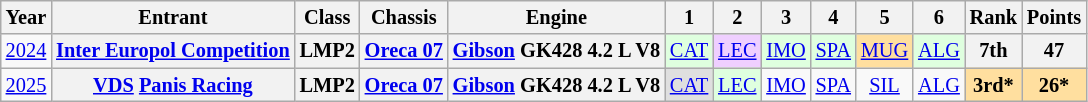<table class="wikitable" style="text-align:center; font-size:85%">
<tr>
<th>Year</th>
<th>Entrant</th>
<th>Class</th>
<th>Chassis</th>
<th>Engine</th>
<th>1</th>
<th>2</th>
<th>3</th>
<th>4</th>
<th>5</th>
<th>6</th>
<th>Rank</th>
<th>Points</th>
</tr>
<tr>
<td><a href='#'>2024</a></td>
<th nowrap><a href='#'>Inter Europol Competition</a></th>
<th>LMP2</th>
<th nowrap><a href='#'>Oreca 07</a></th>
<th nowrap><a href='#'>Gibson</a> GK428 4.2 L V8</th>
<td style="background:#DFFFDF;"><a href='#'>CAT</a><br></td>
<td style="background:#EFCFFF;"><a href='#'>LEC</a><br></td>
<td style="background:#DFFFDF;"><a href='#'>IMO</a><br></td>
<td style="background:#DFFFDF;"><a href='#'>SPA</a><br></td>
<td style="background:#FFDF9F;"><a href='#'>MUG</a><br></td>
<td style="background:#DFFFDF;"><a href='#'>ALG</a><br></td>
<th>7th</th>
<th>47</th>
</tr>
<tr>
<td><a href='#'>2025</a></td>
<th nowrap><a href='#'>VDS</a> <a href='#'>Panis Racing</a></th>
<th>LMP2</th>
<th nowrap><a href='#'>Oreca 07</a></th>
<th nowrap><a href='#'>Gibson</a> GK428 4.2 L V8</th>
<td style="background:#DFDFDF;"><a href='#'>CAT</a><br></td>
<td style="background:#DFFFDF;"><a href='#'>LEC</a><br></td>
<td style="background:#;"><a href='#'>IMO</a><br></td>
<td style="background:#;"><a href='#'>SPA</a><br></td>
<td style="background:#;"><a href='#'>SIL</a><br></td>
<td style="background:#;"><a href='#'>ALG</a><br></td>
<th style="background:#FFDF9F;">3rd*</th>
<th style="background:#FFDF9F;">26*</th>
</tr>
</table>
